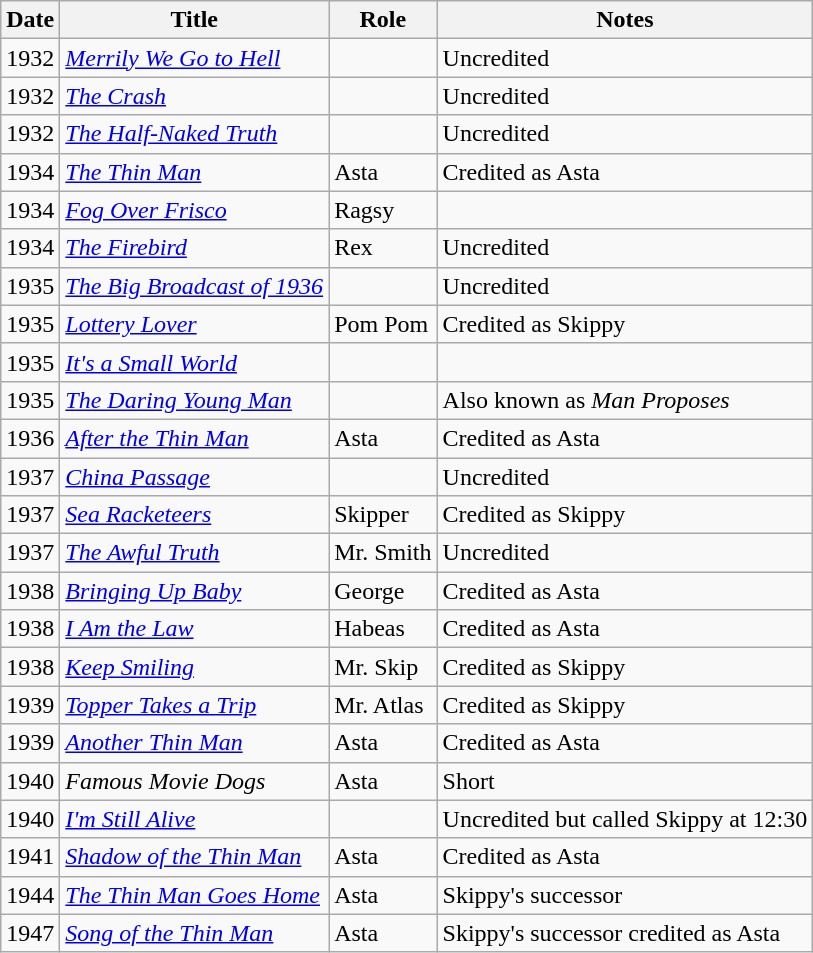<table class="wikitable">
<tr>
<th>Date</th>
<th>Title</th>
<th>Role</th>
<th>Notes</th>
</tr>
<tr>
<td>1932</td>
<td><em><a href='#'>Merrily We Go to Hell</a></em></td>
<td></td>
<td>Uncredited</td>
</tr>
<tr>
<td>1932</td>
<td><em><a href='#'>The Crash</a></em></td>
<td></td>
<td>Uncredited</td>
</tr>
<tr>
<td>1932</td>
<td><em><a href='#'>The Half-Naked Truth</a></em></td>
<td></td>
<td>Uncredited</td>
</tr>
<tr>
<td>1934</td>
<td><em><a href='#'>The Thin Man</a></em></td>
<td>Asta</td>
<td>Credited as Asta</td>
</tr>
<tr>
<td>1934</td>
<td><em><a href='#'>Fog Over Frisco</a></em></td>
<td>Ragsy</td>
<td></td>
</tr>
<tr>
<td>1934</td>
<td><em><a href='#'>The Firebird</a></em></td>
<td>Rex</td>
<td>Uncredited</td>
</tr>
<tr>
<td>1935</td>
<td><em><a href='#'>The Big Broadcast of 1936</a></em></td>
<td></td>
<td>Uncredited</td>
</tr>
<tr>
<td>1935</td>
<td><em><a href='#'>Lottery Lover</a></em></td>
<td>Pom Pom</td>
<td>Credited as Skippy</td>
</tr>
<tr>
<td>1935</td>
<td><em><a href='#'>It's a Small World</a></em></td>
<td></td>
<td></td>
</tr>
<tr>
<td>1935</td>
<td><em><a href='#'>The Daring Young Man</a></em></td>
<td></td>
<td>Also known as <em>Man Proposes</em></td>
</tr>
<tr>
<td>1936</td>
<td><em><a href='#'>After the Thin Man</a></em></td>
<td>Asta</td>
<td>Credited as Asta</td>
</tr>
<tr>
<td>1937</td>
<td><em><a href='#'>China Passage</a></em></td>
<td></td>
<td>Uncredited</td>
</tr>
<tr>
<td>1937</td>
<td><em><a href='#'>Sea Racketeers</a></em></td>
<td>Skipper</td>
<td>Credited as Skippy</td>
</tr>
<tr>
<td>1937</td>
<td><em><a href='#'>The Awful Truth</a></em></td>
<td>Mr. Smith</td>
<td>Uncredited</td>
</tr>
<tr>
<td>1938</td>
<td><em><a href='#'>Bringing Up Baby</a></em></td>
<td>George</td>
<td>Credited as Asta</td>
</tr>
<tr>
<td>1938</td>
<td><em><a href='#'>I Am the Law</a></em></td>
<td>Habeas</td>
<td>Credited as Asta</td>
</tr>
<tr>
<td>1938</td>
<td><em><a href='#'>Keep Smiling</a></em></td>
<td>Mr. Skip</td>
<td>Credited as Skippy</td>
</tr>
<tr>
<td>1939</td>
<td><em><a href='#'>Topper Takes a Trip</a></em></td>
<td>Mr. Atlas</td>
<td>Credited as Skippy</td>
</tr>
<tr>
<td>1939</td>
<td><em><a href='#'>Another Thin Man</a></em></td>
<td>Asta</td>
<td>Credited as Asta</td>
</tr>
<tr>
<td>1940</td>
<td><em>Famous Movie Dogs</em></td>
<td>Asta</td>
<td>Short</td>
</tr>
<tr>
<td>1940</td>
<td><em><a href='#'>I'm Still Alive</a></em></td>
<td></td>
<td>Uncredited but called Skippy at 12:30</td>
</tr>
<tr>
<td>1941</td>
<td><em><a href='#'>Shadow of the Thin Man</a></em></td>
<td>Asta</td>
<td>Credited as Asta</td>
</tr>
<tr>
<td>1944</td>
<td><em><a href='#'>The Thin Man Goes Home</a></em></td>
<td>Asta</td>
<td>Skippy's successor</td>
</tr>
<tr>
<td>1947</td>
<td><em><a href='#'>Song of the Thin Man</a></em></td>
<td>Asta</td>
<td>Skippy's successor credited as Asta</td>
</tr>
</table>
